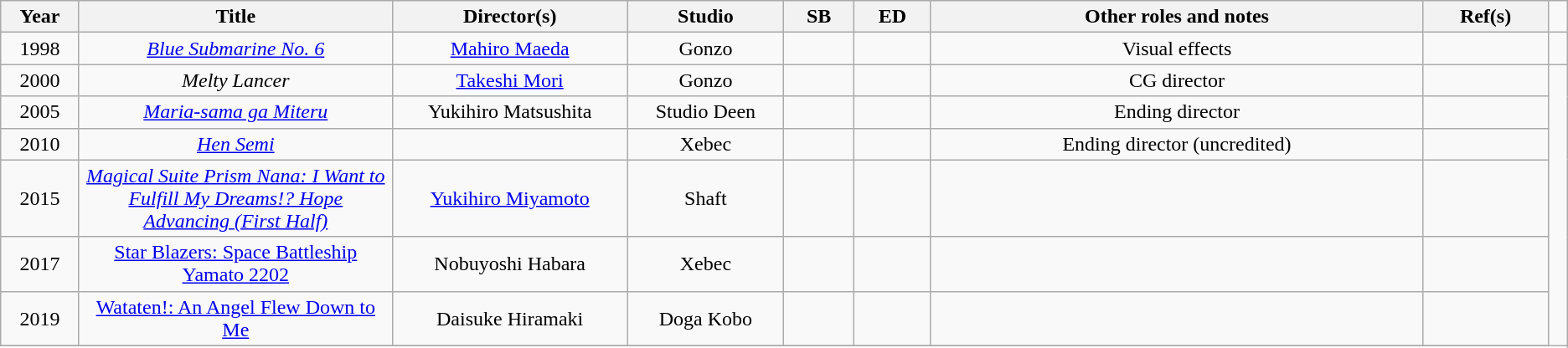<table class="wikitable sortable" style="text-align:center; margin=auto; ">
<tr>
<th scope="col" width=5%>Year</th>
<th scope="col" width=20%>Title</th>
<th scope="col" width=15%>Director(s)</th>
<th scope="col" width=10%>Studio</th>
<th scope="col" class="unsortable">SB</th>
<th scope="col" class="unsortable">ED</th>
<th scope="col" class="unsortable">Other roles and notes</th>
<th scope="col" class="unsortable">Ref(s)</th>
</tr>
<tr>
<td>1998</td>
<td><em><a href='#'>Blue Submarine No. 6</a></em></td>
<td><a href='#'>Mahiro Maeda</a></td>
<td>Gonzo</td>
<td></td>
<td></td>
<td>Visual effects</td>
<td></td>
<td></td>
</tr>
<tr>
<td>2000</td>
<td><em>Melty Lancer</em></td>
<td><a href='#'>Takeshi Mori</a></td>
<td>Gonzo</td>
<td></td>
<td></td>
<td>CG director</td>
<td></td>
</tr>
<tr>
<td>2005</td>
<td><em><a href='#'>Maria-sama ga Miteru</a></em></td>
<td>Yukihiro Matsushita</td>
<td>Studio Deen</td>
<td></td>
<td></td>
<td>Ending director</td>
<td></td>
</tr>
<tr>
<td>2010</td>
<td><em><a href='#'>Hen Semi</a></em></td>
<td></td>
<td>Xebec</td>
<td></td>
<td></td>
<td>Ending director (uncredited)</td>
<td></td>
</tr>
<tr>
<td>2015</td>
<td><em><a href='#'>Magical Suite Prism Nana: I Want to Fulfill My Dreams!? Hope Advancing (First Half)</a></td>
<td><a href='#'>Yukihiro Miyamoto</a></td>
<td>Shaft</td>
<td></td>
<td></td>
<td></td>
<td></td>
</tr>
<tr>
<td>2017</td>
<td></em><a href='#'>Star Blazers: Space Battleship Yamato 2202</a><em></td>
<td>Nobuyoshi Habara</td>
<td>Xebec</td>
<td></td>
<td></td>
<td></td>
<td></td>
</tr>
<tr>
<td>2019</td>
<td></em><a href='#'>Wataten!: An Angel Flew Down to Me</a><em></td>
<td>Daisuke Hiramaki</td>
<td>Doga Kobo</td>
<td></td>
<td></td>
<td></td>
<td></td>
</tr>
<tr>
</tr>
</table>
